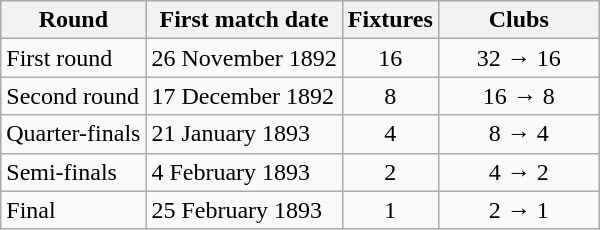<table class="wikitable">
<tr>
<th>Round</th>
<th>First match date</th>
<th>Fixtures</th>
<th width=100>Clubs</th>
</tr>
<tr align=center>
<td align=left>First round</td>
<td align=left>26 November 1892</td>
<td>16</td>
<td>32 → 16</td>
</tr>
<tr align=center>
<td align=left>Second round</td>
<td align=left>17 December 1892</td>
<td>8</td>
<td>16 → 8</td>
</tr>
<tr align=center>
<td align=left>Quarter-finals</td>
<td align=left>21 January 1893</td>
<td>4</td>
<td>8 → 4</td>
</tr>
<tr align=center>
<td align=left>Semi-finals</td>
<td align=left>4 February 1893</td>
<td>2</td>
<td>4 → 2</td>
</tr>
<tr align=center>
<td align=left>Final</td>
<td align=left>25 February 1893</td>
<td>1</td>
<td>2 → 1</td>
</tr>
</table>
